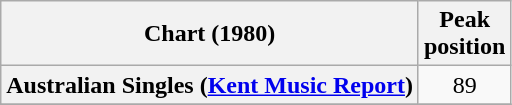<table class="wikitable sortable plainrowheaders" style="text-align:center">
<tr>
<th>Chart (1980)</th>
<th>Peak<br>position</th>
</tr>
<tr>
<th scope="row">Australian Singles (<a href='#'>Kent Music Report</a>)</th>
<td align="center">89</td>
</tr>
<tr>
</tr>
</table>
